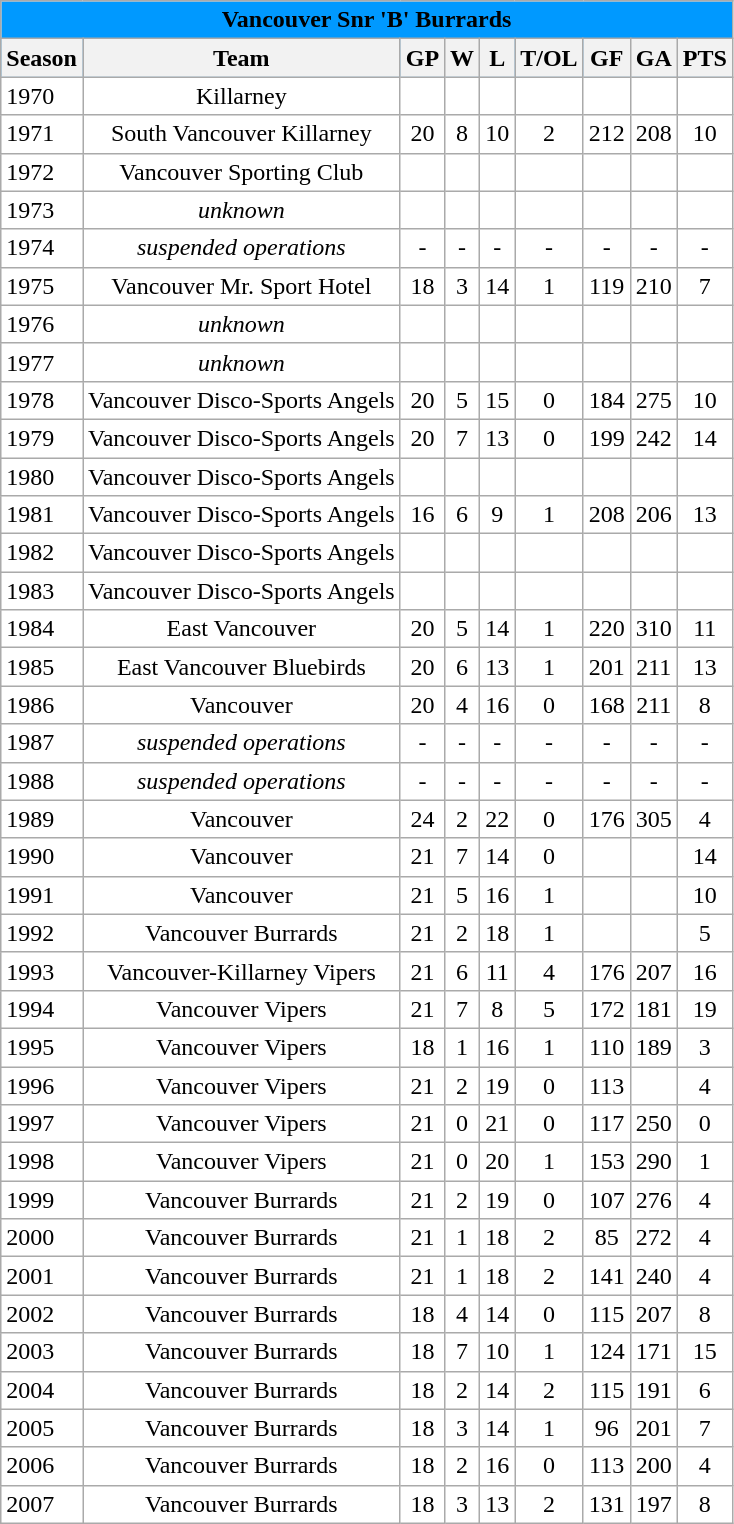<table class="wikitable">
<tr bgcolor="#0099FF">
<td colspan="9" align="center"><strong>Vancouver Snr 'B' Burrards</strong></td>
</tr>
<tr bgcolor="0099FF">
<th>Season</th>
<th>Team</th>
<th>GP</th>
<th>W</th>
<th>L</th>
<th>T/OL</th>
<th>GF</th>
<th>GA</th>
<th>PTS</th>
</tr>
<tr align="center" bgcolor="#ffffff">
<td align="left">1970</td>
<td>Killarney</td>
<td></td>
<td></td>
<td></td>
<td></td>
<td></td>
<td></td>
<td></td>
</tr>
<tr align="center" bgcolor="#ffffff">
<td align="left">1971</td>
<td>South Vancouver Killarney</td>
<td>20</td>
<td>8</td>
<td>10</td>
<td>2</td>
<td>212</td>
<td>208</td>
<td>10</td>
</tr>
<tr align="center" bgcolor="#ffffff">
<td align="left">1972</td>
<td>Vancouver Sporting Club</td>
<td></td>
<td></td>
<td></td>
<td></td>
<td></td>
<td></td>
<td></td>
</tr>
<tr align="center" bgcolor="#ffffff">
<td align="left">1973</td>
<td><em>unknown</em></td>
<td></td>
<td></td>
<td></td>
<td></td>
<td></td>
<td></td>
<td></td>
</tr>
<tr align="center" bgcolor="#ffffff">
<td align="left">1974</td>
<td><em>suspended operations</em></td>
<td>-</td>
<td>-</td>
<td>-</td>
<td>-</td>
<td>-</td>
<td>-</td>
<td>-</td>
</tr>
<tr align="center" bgcolor="#ffffff">
<td align="left">1975</td>
<td>Vancouver Mr. Sport Hotel</td>
<td>18</td>
<td>3</td>
<td>14</td>
<td>1</td>
<td>119</td>
<td>210</td>
<td>7</td>
</tr>
<tr align="center" bgcolor="#ffffff">
<td align="left">1976</td>
<td><em>unknown</em></td>
<td></td>
<td></td>
<td></td>
<td></td>
<td></td>
<td></td>
<td></td>
</tr>
<tr align="center" bgcolor="#ffffff">
<td align="left">1977</td>
<td><em>unknown</em></td>
<td></td>
<td></td>
<td></td>
<td></td>
<td></td>
<td></td>
<td></td>
</tr>
<tr align="center" bgcolor="#ffffff">
<td align="left">1978</td>
<td>Vancouver Disco-Sports Angels</td>
<td>20</td>
<td>5</td>
<td>15</td>
<td>0</td>
<td>184</td>
<td>275</td>
<td>10</td>
</tr>
<tr align="center" bgcolor="#ffffff">
<td align="left">1979</td>
<td>Vancouver Disco-Sports Angels</td>
<td>20</td>
<td>7</td>
<td>13</td>
<td>0</td>
<td>199</td>
<td>242</td>
<td>14</td>
</tr>
<tr align="center" bgcolor="#ffffff">
<td align="left">1980</td>
<td>Vancouver Disco-Sports Angels</td>
<td></td>
<td></td>
<td></td>
<td></td>
<td></td>
<td></td>
<td></td>
</tr>
<tr align="center" bgcolor="#ffffff">
<td align="left">1981</td>
<td>Vancouver Disco-Sports Angels</td>
<td>16</td>
<td>6</td>
<td>9</td>
<td>1</td>
<td>208</td>
<td>206</td>
<td>13</td>
</tr>
<tr align="center" bgcolor="#ffffff">
<td align="left">1982</td>
<td>Vancouver Disco-Sports Angels</td>
<td></td>
<td></td>
<td></td>
<td></td>
<td></td>
<td></td>
<td></td>
</tr>
<tr align="center" bgcolor="#ffffff">
<td align="left">1983</td>
<td>Vancouver Disco-Sports Angels</td>
<td></td>
<td></td>
<td></td>
<td></td>
<td></td>
<td></td>
<td></td>
</tr>
<tr align="center" bgcolor="#ffffff">
<td align="left">1984</td>
<td>East Vancouver</td>
<td>20</td>
<td>5</td>
<td>14</td>
<td>1</td>
<td>220</td>
<td>310</td>
<td>11</td>
</tr>
<tr align="center" bgcolor="#ffffff">
<td align="left">1985</td>
<td>East Vancouver Bluebirds</td>
<td>20</td>
<td>6</td>
<td>13</td>
<td>1</td>
<td>201</td>
<td>211</td>
<td>13</td>
</tr>
<tr align="center" bgcolor="#ffffff">
<td align="left">1986</td>
<td>Vancouver</td>
<td>20</td>
<td>4</td>
<td>16</td>
<td>0</td>
<td>168</td>
<td>211</td>
<td>8</td>
</tr>
<tr align="center" bgcolor="#ffffff">
<td align="left">1987</td>
<td><em>suspended operations</em></td>
<td>-</td>
<td>-</td>
<td>-</td>
<td>-</td>
<td>-</td>
<td>-</td>
<td>-</td>
</tr>
<tr align="center" bgcolor="#ffffff">
<td align="left">1988</td>
<td><em>suspended operations</em></td>
<td>-</td>
<td>-</td>
<td>-</td>
<td>-</td>
<td>-</td>
<td>-</td>
<td>-</td>
</tr>
<tr align="center" bgcolor="#ffffff">
<td align="left">1989</td>
<td>Vancouver</td>
<td>24</td>
<td>2</td>
<td>22</td>
<td>0</td>
<td>176</td>
<td>305</td>
<td>4</td>
</tr>
<tr align="center" bgcolor="#ffffff">
<td align="left">1990</td>
<td>Vancouver</td>
<td>21</td>
<td>7</td>
<td>14</td>
<td>0</td>
<td></td>
<td></td>
<td>14</td>
</tr>
<tr align="center" bgcolor="#ffffff">
<td align="left">1991</td>
<td>Vancouver</td>
<td>21</td>
<td>5</td>
<td>16</td>
<td>1</td>
<td></td>
<td></td>
<td>10</td>
</tr>
<tr align="center" bgcolor="#ffffff">
<td align="left">1992</td>
<td>Vancouver Burrards</td>
<td>21</td>
<td>2</td>
<td>18</td>
<td>1</td>
<td></td>
<td></td>
<td>5</td>
</tr>
<tr align="center" bgcolor="#ffffff">
<td align="left">1993</td>
<td>Vancouver-Killarney Vipers</td>
<td>21</td>
<td>6</td>
<td>11</td>
<td>4</td>
<td>176</td>
<td>207</td>
<td>16</td>
</tr>
<tr align="center" bgcolor="#ffffff">
<td align="left">1994</td>
<td>Vancouver Vipers</td>
<td>21</td>
<td>7</td>
<td>8</td>
<td>5</td>
<td>172</td>
<td>181</td>
<td>19</td>
</tr>
<tr align="center" bgcolor="#ffffff">
<td align="left">1995</td>
<td>Vancouver Vipers</td>
<td>18</td>
<td>1</td>
<td>16</td>
<td>1</td>
<td>110</td>
<td>189</td>
<td>3</td>
</tr>
<tr align="center" bgcolor="#ffffff">
<td align="left">1996</td>
<td>Vancouver Vipers</td>
<td>21</td>
<td>2</td>
<td>19</td>
<td>0</td>
<td>113</td>
<td></td>
<td>4</td>
</tr>
<tr align="center" bgcolor="#ffffff">
<td align="left">1997</td>
<td>Vancouver Vipers</td>
<td>21</td>
<td>0</td>
<td>21</td>
<td>0</td>
<td>117</td>
<td>250</td>
<td>0</td>
</tr>
<tr align="center" bgcolor="#ffffff">
<td align="left">1998</td>
<td>Vancouver Vipers</td>
<td>21</td>
<td>0</td>
<td>20</td>
<td>1</td>
<td>153</td>
<td>290</td>
<td>1</td>
</tr>
<tr align="center" bgcolor="#ffffff">
<td align="left">1999</td>
<td>Vancouver Burrards</td>
<td>21</td>
<td>2</td>
<td>19</td>
<td>0</td>
<td>107</td>
<td>276</td>
<td>4</td>
</tr>
<tr align="center" bgcolor="#ffffff">
<td align="left">2000</td>
<td>Vancouver Burrards</td>
<td>21</td>
<td>1</td>
<td>18</td>
<td>2</td>
<td>85</td>
<td>272</td>
<td>4</td>
</tr>
<tr align="center" bgcolor="#ffffff">
<td align="left">2001</td>
<td>Vancouver Burrards</td>
<td>21</td>
<td>1</td>
<td>18</td>
<td>2</td>
<td>141</td>
<td>240</td>
<td>4</td>
</tr>
<tr align="center" bgcolor="#ffffff">
<td align="left">2002</td>
<td>Vancouver Burrards</td>
<td>18</td>
<td>4</td>
<td>14</td>
<td>0</td>
<td>115</td>
<td>207</td>
<td>8</td>
</tr>
<tr align="center" bgcolor="#ffffff">
<td align="left">2003</td>
<td>Vancouver Burrards</td>
<td>18</td>
<td>7</td>
<td>10</td>
<td>1</td>
<td>124</td>
<td>171</td>
<td>15</td>
</tr>
<tr align="center" bgcolor="#ffffff">
<td align="left">2004</td>
<td>Vancouver Burrards</td>
<td>18</td>
<td>2</td>
<td>14</td>
<td>2</td>
<td>115</td>
<td>191</td>
<td>6</td>
</tr>
<tr align="center" bgcolor="#ffffff">
<td align="left">2005</td>
<td>Vancouver Burrards</td>
<td>18</td>
<td>3</td>
<td>14</td>
<td>1</td>
<td>96</td>
<td>201</td>
<td>7</td>
</tr>
<tr align="center" bgcolor="#ffffff">
<td align="left">2006</td>
<td>Vancouver Burrards</td>
<td>18</td>
<td>2</td>
<td>16</td>
<td>0</td>
<td>113</td>
<td>200</td>
<td>4</td>
</tr>
<tr align="center" bgcolor="#ffffff">
<td align="left">2007</td>
<td>Vancouver Burrards</td>
<td>18</td>
<td>3</td>
<td>13</td>
<td>2</td>
<td>131</td>
<td>197</td>
<td>8</td>
</tr>
</table>
